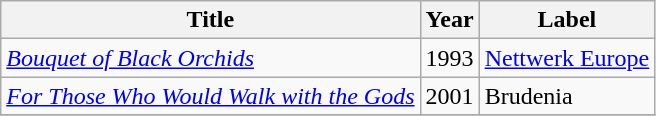<table class="wikitable">
<tr>
<th>Title</th>
<th>Year</th>
<th>Label</th>
</tr>
<tr>
<td><em><a href='#'>Bouquet of Black Orchids</a></em></td>
<td>1993</td>
<td><a href='#'>Nettwerk Europe</a></td>
</tr>
<tr>
<td><em><a href='#'>For Those Who Would Walk with the Gods</a></em></td>
<td>2001</td>
<td>Brudenia</td>
</tr>
<tr>
</tr>
</table>
